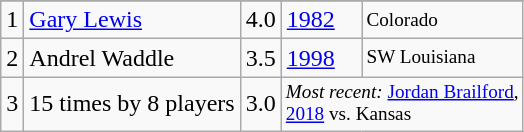<table class="wikitable">
<tr>
</tr>
<tr>
<td>1</td>
<td><a href='#'>Gary Lewis</a></td>
<td>4.0</td>
<td><a href='#'>1982</a></td>
<td style="font-size:80%;">Colorado</td>
</tr>
<tr>
<td>2</td>
<td>Andrel Waddle</td>
<td>3.5</td>
<td><a href='#'>1998</a></td>
<td style="font-size:80%;">SW Louisiana</td>
</tr>
<tr>
<td>3</td>
<td>15 times by 8 players</td>
<td>3.0</td>
<td colspan=2 style="font-size:80%;"><em>Most recent:</em> <a href='#'>Jordan Brailford</a>,<br><a href='#'>2018</a> vs. Kansas</td>
</tr>
</table>
